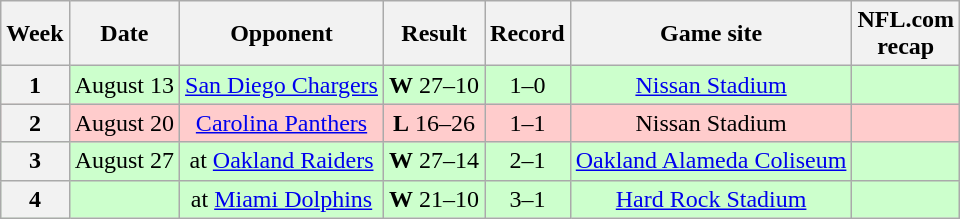<table class="wikitable" style="text-align:center">
<tr>
<th>Week</th>
<th>Date</th>
<th>Opponent</th>
<th>Result</th>
<th>Record</th>
<th>Game site</th>
<th>NFL.com<br>recap</th>
</tr>
<tr style="background:#cfc">
<th>1</th>
<td>August 13</td>
<td><a href='#'>San Diego Chargers</a></td>
<td><strong>W</strong> 27–10</td>
<td>1–0</td>
<td><a href='#'>Nissan Stadium</a></td>
<td></td>
</tr>
<tr style="background:#fcc">
<th>2</th>
<td>August 20</td>
<td><a href='#'>Carolina Panthers</a></td>
<td><strong>L</strong> 16–26</td>
<td>1–1</td>
<td>Nissan Stadium</td>
<td></td>
</tr>
<tr style="background:#cfc">
<th>3</th>
<td>August 27</td>
<td>at <a href='#'>Oakland Raiders</a></td>
<td><strong>W</strong> 27–14</td>
<td>2–1</td>
<td><a href='#'>Oakland Alameda Coliseum</a></td>
<td></td>
</tr>
<tr style="background:#cfc">
<th>4</th>
<td></td>
<td>at <a href='#'>Miami Dolphins</a></td>
<td><strong>W</strong> 21–10</td>
<td>3–1</td>
<td><a href='#'>Hard Rock Stadium</a></td>
<td></td>
</tr>
</table>
